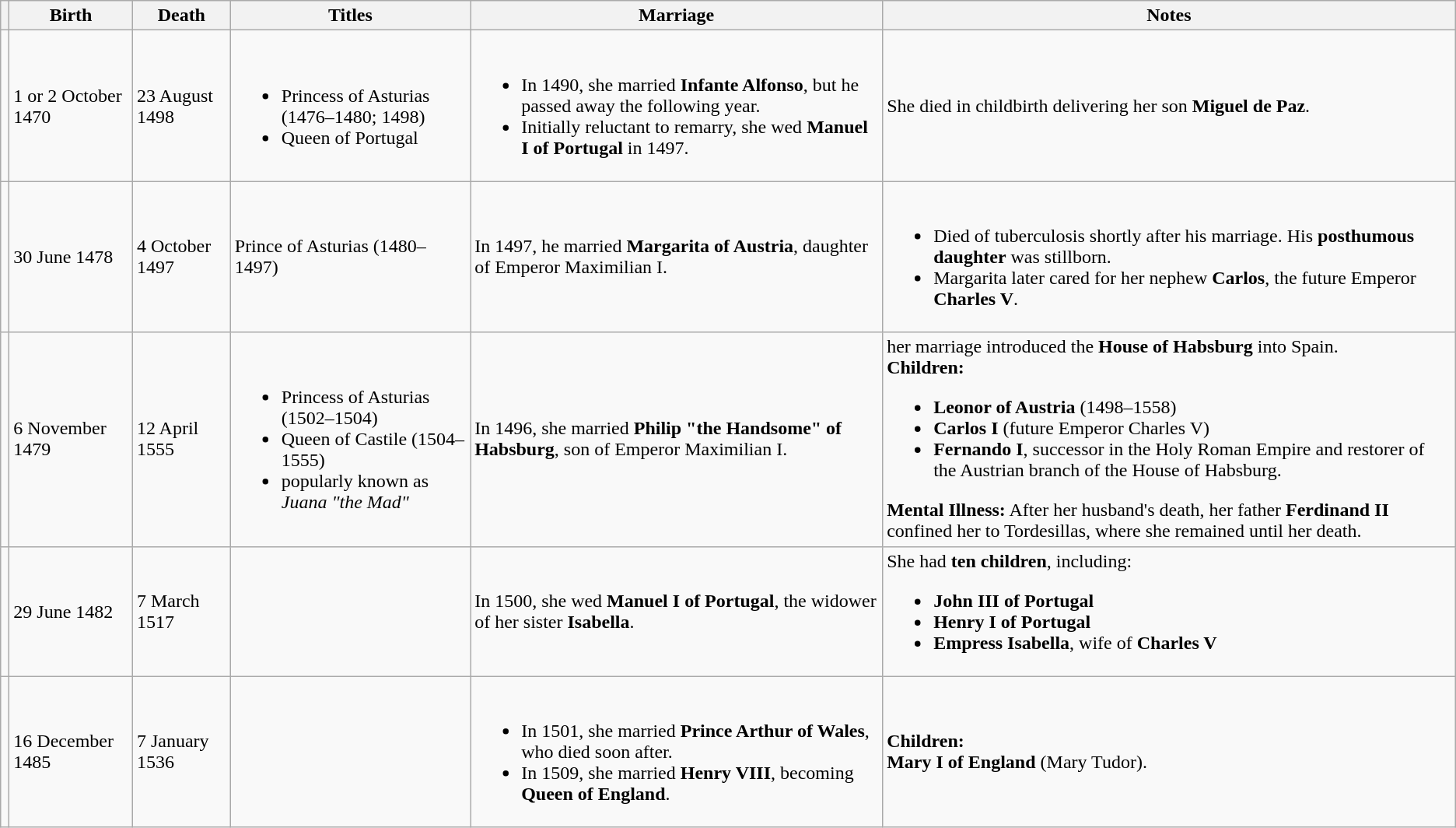<table class="wikitable">
<tr>
<th></th>
<th>Birth</th>
<th>Death</th>
<th>Titles</th>
<th>Marriage</th>
<th>Notes</th>
</tr>
<tr>
<td></td>
<td>1 or 2 October 1470</td>
<td>23 August 1498</td>
<td><br><ul><li>Princess of Asturias (1476–1480; 1498)</li><li>Queen of Portugal</li></ul></td>
<td><br><ul><li>In 1490, she married <strong>Infante Alfonso</strong>, but he passed away the following year.</li><li>Initially reluctant to remarry, she wed <strong>Manuel I of Portugal</strong> in 1497.</li></ul></td>
<td>She died in childbirth delivering her son <strong>Miguel de Paz</strong>.</td>
</tr>
<tr>
<td></td>
<td>30 June 1478</td>
<td>4 October 1497</td>
<td>Prince of Asturias (1480–1497)</td>
<td>In 1497, he married <strong>Margarita of Austria</strong>, daughter of Emperor Maximilian I.</td>
<td><br><ul><li>Died of tuberculosis shortly after his marriage. His <strong>posthumous daughter</strong> was stillborn.</li><li>Margarita later cared for her nephew <strong>Carlos</strong>, the future Emperor <strong>Charles V</strong>.</li></ul></td>
</tr>
<tr>
<td></td>
<td>6 November 1479</td>
<td>12 April 1555</td>
<td><br><ul><li>Princess of Asturias (1502–1504)</li><li>Queen of Castile (1504–1555)</li><li>popularly known as <em>Juana "the Mad"</em></li></ul></td>
<td>In 1496, she married <strong>Philip "the Handsome" of Habsburg</strong>, son of Emperor Maximilian I.</td>
<td>her marriage introduced the <strong>House of Habsburg</strong> into Spain.<br><strong>Children:</strong><ul><li><strong>Leonor of Austria</strong> (1498–1558)</li><li><strong>Carlos I</strong> (future Emperor Charles V)</li><li><strong>Fernando I</strong>, successor in the Holy Roman Empire and restorer of the Austrian branch of the House of Habsburg.</li></ul><strong>Mental Illness:</strong> After her husband's death, her father <strong>Ferdinand II</strong> confined her to Tordesillas, where she remained until her death.</td>
</tr>
<tr>
<td></td>
<td>29 June 1482</td>
<td>7 March 1517</td>
<td></td>
<td>In 1500, she wed <strong>Manuel I of Portugal</strong>, the widower of her sister <strong>Isabella</strong>.</td>
<td>She had <strong>ten children</strong>, including:<br><ul><li><strong>John III of Portugal</strong></li><li><strong>Henry I of Portugal</strong></li><li><strong>Empress Isabella</strong>, wife of <strong>Charles V</strong></li></ul></td>
</tr>
<tr>
<td></td>
<td>16 December 1485</td>
<td>7 January 1536</td>
<td></td>
<td><br><ul><li>In 1501, she married <strong>Prince Arthur of Wales</strong>, who died soon after.</li><li>In 1509, she married <strong>Henry VIII</strong>, becoming <strong>Queen of England</strong>.</li></ul></td>
<td><strong>Children:</strong><br><strong>Mary I of England</strong> (Mary Tudor).</td>
</tr>
</table>
